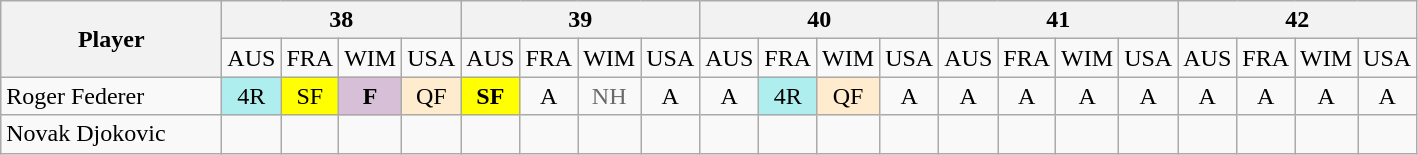<table class=wikitable style=text-align:center>
<tr>
<th rowspan="2" style="width:140px;">Player</th>
<th colspan=4>38</th>
<th colspan=4>39</th>
<th colspan=4>40</th>
<th colspan=4>41</th>
<th colspan=4>42</th>
</tr>
<tr>
<td>AUS</td>
<td>FRA</td>
<td>WIM</td>
<td>USA</td>
<td>AUS</td>
<td>FRA</td>
<td>WIM</td>
<td>USA</td>
<td>AUS</td>
<td>FRA</td>
<td>WIM</td>
<td>USA</td>
<td>AUS</td>
<td>FRA</td>
<td>WIM</td>
<td>USA</td>
<td>AUS</td>
<td>FRA</td>
<td>WIM</td>
<td>USA</td>
</tr>
<tr>
<td align=left> Roger Federer</td>
<td bgcolor=#afeeee>4R</td>
<td bgcolor=yellow>SF</td>
<td bgcolor=thistle><strong>F</strong></td>
<td bgcolor=ffebcd>QF</td>
<td bgcolor=yellow><strong>SF</strong></td>
<td>A</td>
<td style="color:#696969;">NH</td>
<td>A</td>
<td>A</td>
<td bgcolor=#afeeee>4R</td>
<td bgcolor="#ffebcd">QF</td>
<td>A</td>
<td>A</td>
<td>A</td>
<td>A</td>
<td>A</td>
<td>A</td>
<td>A</td>
<td>A</td>
<td>A</td>
</tr>
<tr>
<td align=left> Novak Djokovic</td>
<td></td>
<td></td>
<td></td>
<td></td>
<td></td>
<td></td>
<td></td>
<td></td>
<td></td>
<td></td>
<td></td>
<td></td>
<td></td>
<td></td>
<td></td>
<td></td>
<td></td>
<td></td>
<td></td>
<td></td>
</tr>
</table>
